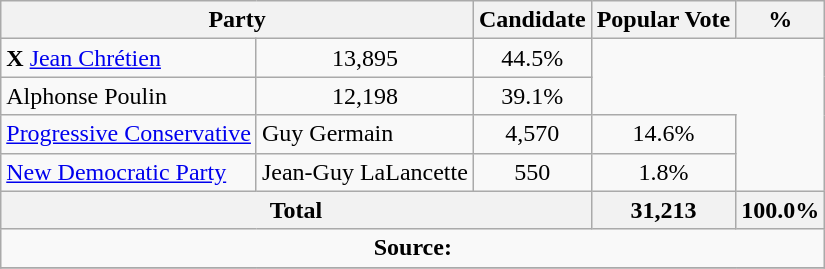<table class="wikitable">
<tr>
<th colspan="2">Party</th>
<th>Candidate</th>
<th>Popular Vote</th>
<th>%</th>
</tr>
<tr>
<td> <strong>X</strong> <a href='#'>Jean Chrétien</a></td>
<td align=center>13,895</td>
<td align=center>44.5%</td>
</tr>
<tr>
<td>Alphonse Poulin</td>
<td align=center>12,198</td>
<td align=center>39.1%</td>
</tr>
<tr>
<td><a href='#'>Progressive Conservative</a></td>
<td>Guy Germain</td>
<td align=center>4,570</td>
<td align=center>14.6%</td>
</tr>
<tr>
<td><a href='#'>New Democratic Party</a></td>
<td>Jean-Guy LaLancette</td>
<td align=center>550</td>
<td align=center>1.8%</td>
</tr>
<tr>
<th colspan=3>Total</th>
<th>31,213</th>
<th>100.0%</th>
</tr>
<tr>
<td align="center" colspan=5><strong>Source:</strong> </td>
</tr>
<tr>
</tr>
</table>
